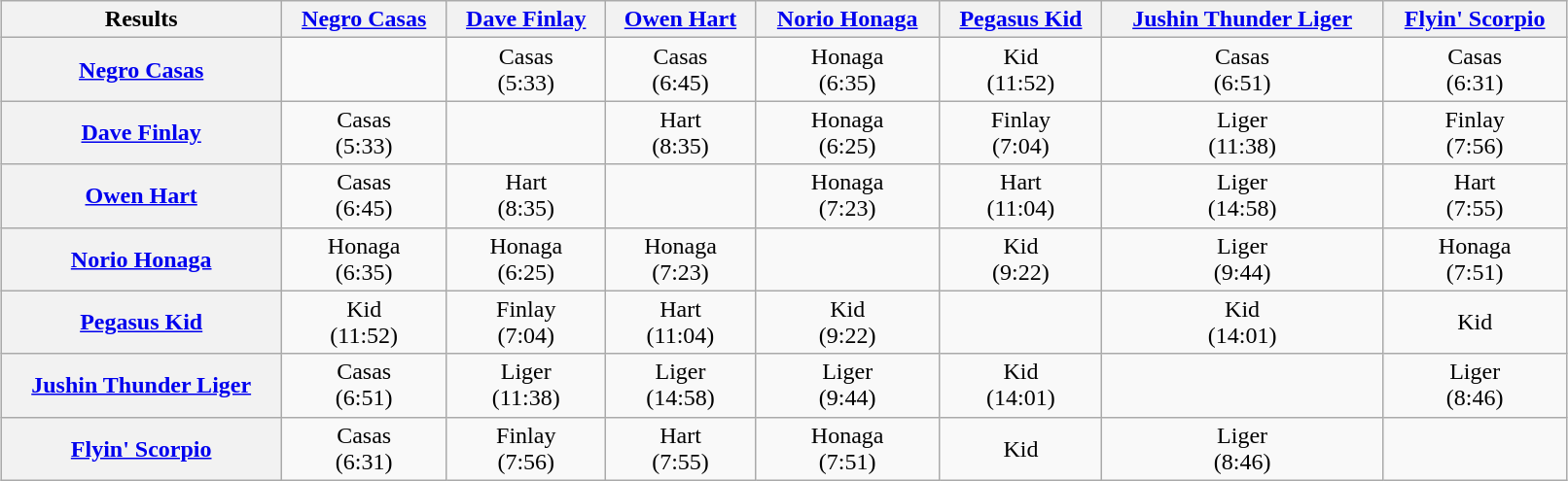<table class="wikitable" style="text-align:center; margin: 1em auto 1em auto" width="85%">
<tr>
<th>Results</th>
<th><a href='#'>Negro Casas</a></th>
<th><a href='#'>Dave Finlay</a></th>
<th><a href='#'>Owen Hart</a></th>
<th><a href='#'>Norio Honaga</a></th>
<th><a href='#'>Pegasus Kid</a></th>
<th><a href='#'>Jushin Thunder Liger</a></th>
<th><a href='#'>Flyin' Scorpio</a></th>
</tr>
<tr>
<th><a href='#'>Negro Casas</a></th>
<td></td>
<td>Casas<br>(5:33)</td>
<td>Casas<br>(6:45)</td>
<td>Honaga<br>(6:35)</td>
<td>Kid<br>(11:52)</td>
<td>Casas<br>(6:51)</td>
<td>Casas<br>(6:31)</td>
</tr>
<tr>
<th><a href='#'>Dave Finlay</a></th>
<td>Casas<br>(5:33)</td>
<td></td>
<td>Hart<br>(8:35)</td>
<td>Honaga<br>(6:25)</td>
<td>Finlay<br>(7:04)</td>
<td>Liger<br>(11:38)</td>
<td>Finlay<br>(7:56)</td>
</tr>
<tr>
<th><a href='#'>Owen Hart</a></th>
<td>Casas<br>(6:45)</td>
<td>Hart<br>(8:35)</td>
<td></td>
<td>Honaga<br>(7:23)</td>
<td>Hart<br>(11:04)</td>
<td>Liger<br>(14:58)</td>
<td>Hart<br>(7:55)</td>
</tr>
<tr>
<th><a href='#'>Norio Honaga</a></th>
<td>Honaga<br>(6:35)</td>
<td>Honaga<br>(6:25)</td>
<td>Honaga<br>(7:23)</td>
<td></td>
<td>Kid<br>(9:22)</td>
<td>Liger<br>(9:44)</td>
<td>Honaga<br>(7:51)</td>
</tr>
<tr>
<th><a href='#'>Pegasus Kid</a></th>
<td>Kid<br>(11:52)</td>
<td>Finlay<br>(7:04)</td>
<td>Hart<br>(11:04)</td>
<td>Kid<br>(9:22)</td>
<td></td>
<td>Kid<br>(14:01)</td>
<td>Kid<br></td>
</tr>
<tr>
<th><a href='#'>Jushin Thunder Liger</a></th>
<td>Casas<br>(6:51)</td>
<td>Liger<br>(11:38)</td>
<td>Liger<br>(14:58)</td>
<td>Liger<br>(9:44)</td>
<td>Kid<br>(14:01)</td>
<td></td>
<td>Liger<br>(8:46)</td>
</tr>
<tr>
<th><a href='#'>Flyin' Scorpio</a></th>
<td>Casas<br>(6:31)</td>
<td>Finlay<br>(7:56)</td>
<td>Hart<br>(7:55)</td>
<td>Honaga<br>(7:51)</td>
<td>Kid<br></td>
<td>Liger<br>(8:46)</td>
<td></td>
</tr>
</table>
